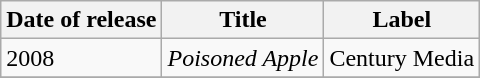<table class="wikitable">
<tr>
<th>Date of release</th>
<th>Title</th>
<th>Label</th>
</tr>
<tr>
<td>2008</td>
<td><em>Poisoned Apple</em></td>
<td>Century Media</td>
</tr>
<tr>
</tr>
</table>
